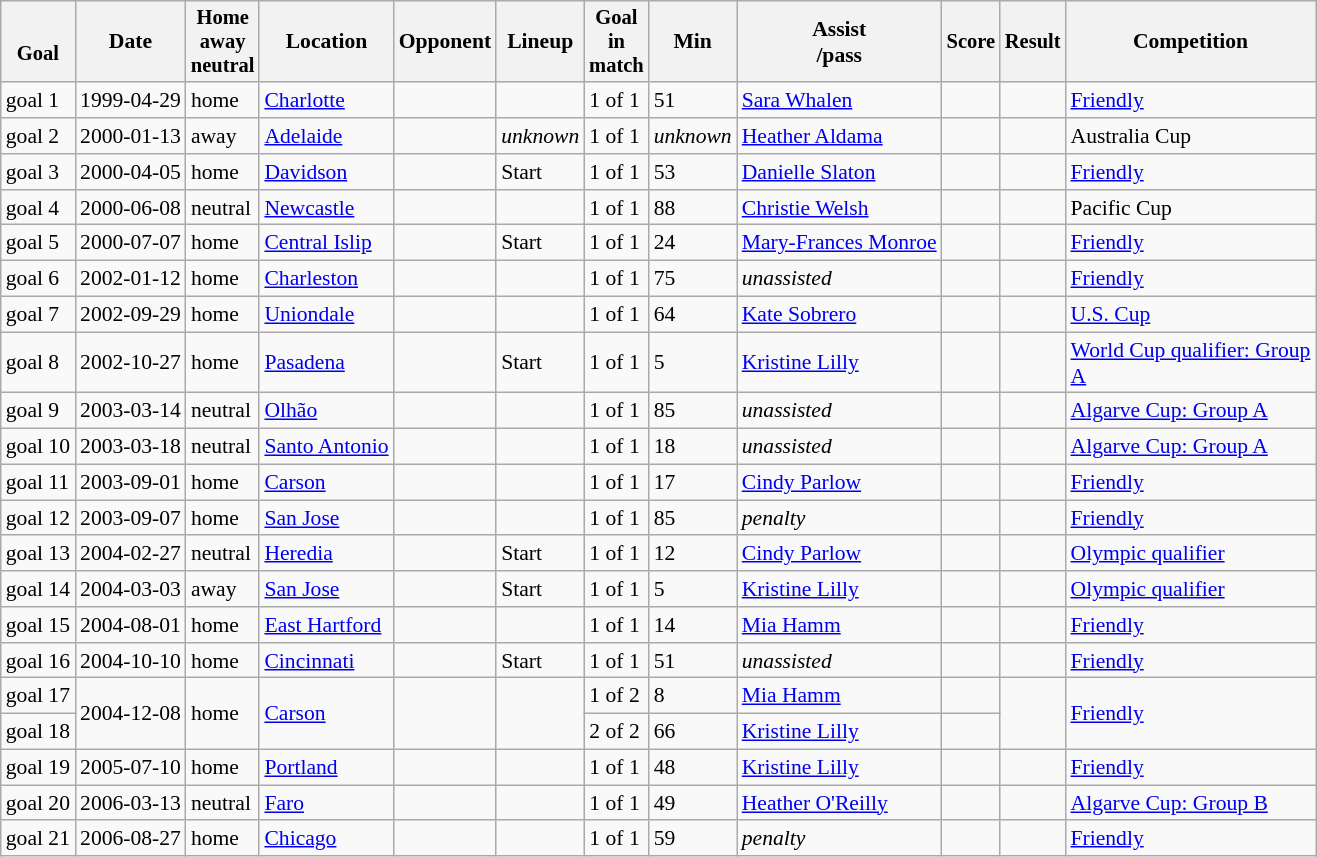<table class="wikitable collapsible sortable" style="font-size:90%">
<tr>
<th data-sort-type=number style="font-size:95%;"><br>Goal</th>
<th>Date</th>
<th style="font-size:95%;">Home<br>away<br>neutral</th>
<th>Location</th>
<th>Opponent</th>
<th data-sort-type=number>Lineup</th>
<th data-sort-type=number style="font-size:95%;">Goal<br>in<br>match</th>
<th data-sort-type=number>Min</th>
<th>Assist<br>/pass</th>
<th data-sort-type=number style="font-size:95%;">Score</th>
<th data-sort-type=number style="font-size:95%;">Result</th>
<th width=160px>Competition</th>
</tr>
<tr>
<td>goal 1</td>
<td>1999-04-29</td>
<td>home</td>
<td><a href='#'>Charlotte</a></td>
<td></td>
<td></td>
<td>1 of 1</td>
<td>51</td>
<td><a href='#'>Sara Whalen</a></td>
<td></td>
<td></td>
<td><a href='#'>Friendly</a></td>
</tr>
<tr>
<td>goal 2</td>
<td>2000-01-13</td>
<td>away</td>
<td><a href='#'>Adelaide</a></td>
<td></td>
<td><em>unknown</em></td>
<td>1 of 1</td>
<td><em>unknown</em></td>
<td><a href='#'>Heather Aldama</a></td>
<td></td>
<td></td>
<td>Australia Cup</td>
</tr>
<tr>
<td>goal 3</td>
<td>2000-04-05</td>
<td>home</td>
<td><a href='#'>Davidson</a></td>
<td></td>
<td>Start</td>
<td>1 of 1</td>
<td>53</td>
<td><a href='#'>Danielle Slaton</a></td>
<td></td>
<td></td>
<td><a href='#'>Friendly</a></td>
</tr>
<tr>
<td>goal 4</td>
<td>2000-06-08</td>
<td>neutral</td>
<td><a href='#'>Newcastle</a></td>
<td></td>
<td></td>
<td>1 of 1</td>
<td>88</td>
<td><a href='#'>Christie Welsh</a></td>
<td></td>
<td></td>
<td>Pacific Cup</td>
</tr>
<tr>
<td>goal 5</td>
<td>2000-07-07</td>
<td>home</td>
<td><a href='#'>Central Islip</a></td>
<td></td>
<td>Start</td>
<td>1 of 1</td>
<td>24</td>
<td><a href='#'>Mary-Frances Monroe</a></td>
<td></td>
<td></td>
<td><a href='#'>Friendly</a></td>
</tr>
<tr>
<td>goal 6</td>
<td>2002-01-12</td>
<td>home</td>
<td><a href='#'>Charleston</a></td>
<td></td>
<td></td>
<td>1 of 1</td>
<td>75</td>
<td><em>unassisted</em></td>
<td></td>
<td></td>
<td><a href='#'>Friendly</a></td>
</tr>
<tr>
<td>goal 7</td>
<td>2002-09-29</td>
<td>home</td>
<td><a href='#'>Uniondale</a></td>
<td></td>
<td></td>
<td>1 of 1</td>
<td>64</td>
<td><a href='#'>Kate Sobrero</a></td>
<td></td>
<td></td>
<td><a href='#'>U.S. Cup</a></td>
</tr>
<tr>
<td>goal 8</td>
<td>2002-10-27</td>
<td>home</td>
<td><a href='#'>Pasadena</a></td>
<td></td>
<td>Start</td>
<td>1 of 1</td>
<td>5</td>
<td><a href='#'>Kristine Lilly</a></td>
<td></td>
<td></td>
<td><a href='#'>World Cup qualifier: Group A</a></td>
</tr>
<tr>
<td>goal 9</td>
<td>2003-03-14</td>
<td>neutral</td>
<td><a href='#'>Olhão</a></td>
<td></td>
<td></td>
<td>1 of 1</td>
<td>85</td>
<td><em>unassisted</em></td>
<td></td>
<td></td>
<td><a href='#'>Algarve Cup: Group A</a></td>
</tr>
<tr>
<td>goal 10</td>
<td>2003-03-18</td>
<td>neutral</td>
<td><a href='#'>Santo Antonio</a></td>
<td></td>
<td></td>
<td>1 of 1</td>
<td>18</td>
<td><em>unassisted</em></td>
<td></td>
<td></td>
<td><a href='#'>Algarve Cup: Group A</a></td>
</tr>
<tr>
<td>goal 11</td>
<td>2003-09-01</td>
<td>home</td>
<td><a href='#'>Carson</a></td>
<td></td>
<td></td>
<td>1 of 1</td>
<td>17</td>
<td><a href='#'>Cindy Parlow</a></td>
<td></td>
<td></td>
<td><a href='#'>Friendly</a></td>
</tr>
<tr>
<td>goal 12</td>
<td>2003-09-07</td>
<td>home</td>
<td><a href='#'>San Jose</a></td>
<td></td>
<td></td>
<td>1 of 1</td>
<td>85</td>
<td><em>penalty</em></td>
<td></td>
<td></td>
<td><a href='#'>Friendly</a></td>
</tr>
<tr>
<td>goal 13</td>
<td>2004-02-27</td>
<td>neutral</td>
<td><a href='#'>Heredia</a></td>
<td></td>
<td>Start</td>
<td>1 of 1</td>
<td>12</td>
<td><a href='#'>Cindy Parlow</a></td>
<td></td>
<td></td>
<td><a href='#'>Olympic qualifier</a></td>
</tr>
<tr>
<td>goal 14</td>
<td>2004-03-03</td>
<td>away</td>
<td><a href='#'>San Jose</a></td>
<td></td>
<td>Start</td>
<td>1 of 1</td>
<td>5</td>
<td><a href='#'>Kristine Lilly</a></td>
<td></td>
<td></td>
<td><a href='#'>Olympic qualifier</a></td>
</tr>
<tr>
<td>goal 15</td>
<td>2004-08-01</td>
<td>home</td>
<td><a href='#'>East Hartford</a></td>
<td></td>
<td></td>
<td>1 of 1</td>
<td>14</td>
<td><a href='#'>Mia Hamm</a></td>
<td></td>
<td></td>
<td><a href='#'>Friendly</a></td>
</tr>
<tr>
<td>goal 16</td>
<td>2004-10-10</td>
<td>home</td>
<td><a href='#'>Cincinnati</a></td>
<td></td>
<td>Start</td>
<td>1 of 1</td>
<td>51</td>
<td><em>unassisted</em></td>
<td></td>
<td></td>
<td><a href='#'>Friendly</a></td>
</tr>
<tr>
<td>goal 17</td>
<td rowspan=2>2004-12-08</td>
<td rowspan=2>home</td>
<td rowspan=2><a href='#'>Carson</a></td>
<td rowspan=2></td>
<td rowspan=2></td>
<td>1 of 2</td>
<td>8</td>
<td><a href='#'>Mia Hamm</a></td>
<td></td>
<td rowspan=2></td>
<td rowspan=2 ><a href='#'>Friendly</a></td>
</tr>
<tr>
<td>goal 18</td>
<td>2 of 2</td>
<td>66</td>
<td><a href='#'>Kristine Lilly</a></td>
<td></td>
</tr>
<tr>
<td>goal 19</td>
<td>2005-07-10</td>
<td>home</td>
<td><a href='#'>Portland</a></td>
<td></td>
<td></td>
<td>1 of 1</td>
<td>48</td>
<td><a href='#'>Kristine Lilly</a></td>
<td></td>
<td></td>
<td><a href='#'>Friendly</a></td>
</tr>
<tr>
<td>goal 20</td>
<td>2006-03-13</td>
<td>neutral</td>
<td><a href='#'>Faro</a></td>
<td></td>
<td></td>
<td>1 of 1</td>
<td>49</td>
<td><a href='#'>Heather O'Reilly</a></td>
<td></td>
<td></td>
<td><a href='#'>Algarve Cup: Group B</a></td>
</tr>
<tr>
<td>goal 21</td>
<td>2006-08-27</td>
<td>home</td>
<td><a href='#'>Chicago</a></td>
<td></td>
<td></td>
<td>1 of 1</td>
<td>59</td>
<td><em>penalty</em></td>
<td></td>
<td></td>
<td><a href='#'>Friendly</a></td>
</tr>
</table>
